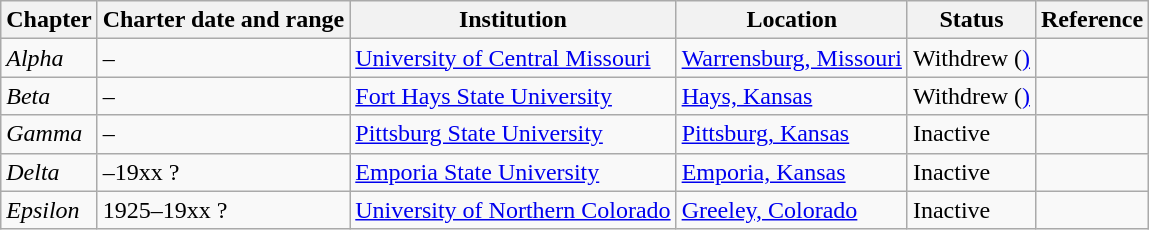<table class="sortable wikitable">
<tr>
<th>Chapter</th>
<th>Charter date and range</th>
<th>Institution</th>
<th>Location</th>
<th>Status</th>
<th>Reference</th>
</tr>
<tr>
<td><em>Alpha</em></td>
<td>–</td>
<td><a href='#'>University of Central Missouri</a></td>
<td><a href='#'>Warrensburg, Missouri</a></td>
<td>Withdrew  (<strong></strong><a href='#'>)</a></td>
<td></td>
</tr>
<tr>
<td><em>Beta</em></td>
<td>–</td>
<td><a href='#'>Fort Hays State University</a></td>
<td><a href='#'>Hays, Kansas</a></td>
<td>Withdrew (<strong></strong><a href='#'>)</a></td>
<td></td>
</tr>
<tr>
<td><em>Gamma</em></td>
<td>–</td>
<td><a href='#'>Pittsburg State University</a></td>
<td><a href='#'>Pittsburg, Kansas</a></td>
<td>Inactive</td>
<td></td>
</tr>
<tr>
<td><em>Delta</em></td>
<td>–19xx ?</td>
<td><a href='#'>Emporia State University</a></td>
<td><a href='#'>Emporia, Kansas</a></td>
<td>Inactive</td>
<td></td>
</tr>
<tr>
<td><em>Epsilon</em></td>
<td>1925–19xx ?</td>
<td><a href='#'>University of Northern Colorado</a></td>
<td><a href='#'>Greeley, Colorado</a></td>
<td>Inactive</td>
<td></td>
</tr>
</table>
